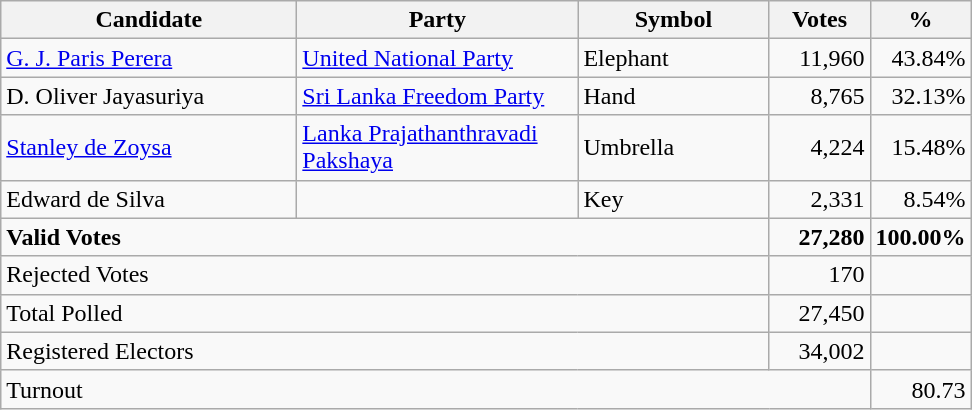<table class="wikitable" border="1" style="text-align:right;">
<tr>
<th align=left width="190">Candidate</th>
<th align=left width="180">Party</th>
<th align=left width="120">Symbol</th>
<th align=left width="60">Votes</th>
<th align=left width="60">%</th>
</tr>
<tr>
<td align=left><a href='#'>G. J. Paris Perera</a></td>
<td align=left><a href='#'>United National Party</a></td>
<td align=left>Elephant</td>
<td>11,960</td>
<td>43.84%</td>
</tr>
<tr>
<td align=left>D. Oliver Jayasuriya</td>
<td align=left><a href='#'>Sri Lanka Freedom Party</a></td>
<td align=left>Hand</td>
<td>8,765</td>
<td>32.13%</td>
</tr>
<tr>
<td align=left><a href='#'>Stanley de Zoysa</a></td>
<td align=left><a href='#'>Lanka Prajathanthravadi Pakshaya</a></td>
<td align=left>Umbrella</td>
<td>4,224</td>
<td>15.48%</td>
</tr>
<tr>
<td align=left>Edward de Silva</td>
<td></td>
<td align=left>Key</td>
<td>2,331</td>
<td>8.54%</td>
</tr>
<tr>
<td align=left colspan=3><strong>Valid Votes</strong></td>
<td><strong>27,280</strong></td>
<td><strong>100.00%</strong></td>
</tr>
<tr>
<td align=left colspan=3>Rejected Votes</td>
<td>170</td>
<td></td>
</tr>
<tr>
<td align=left colspan=3>Total Polled</td>
<td>27,450</td>
<td></td>
</tr>
<tr>
<td align=left colspan=3>Registered Electors</td>
<td>34,002</td>
<td></td>
</tr>
<tr>
<td align=left colspan=4>Turnout</td>
<td>80.73</td>
</tr>
</table>
